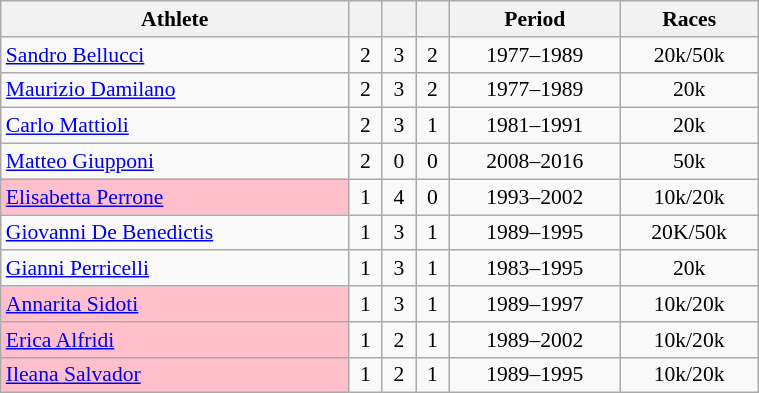<table class="wikitable" width=40% style="font-size:90%; text-align:center;">
<tr>
<th>Athlete</th>
<th></th>
<th></th>
<th></th>
<th>Period</th>
<th>Races</th>
</tr>
<tr>
<td align=left><a href='#'>Sandro Bellucci</a></td>
<td>2</td>
<td>3</td>
<td>2</td>
<td>1977–1989</td>
<td>20k/50k</td>
</tr>
<tr>
<td align=left><a href='#'>Maurizio Damilano</a></td>
<td>2</td>
<td>3</td>
<td>2</td>
<td>1977–1989</td>
<td>20k</td>
</tr>
<tr>
<td align=left><a href='#'>Carlo Mattioli</a></td>
<td>2</td>
<td>3</td>
<td>1</td>
<td>1981–1991</td>
<td>20k</td>
</tr>
<tr>
<td align=left><a href='#'>Matteo Giupponi</a></td>
<td>2</td>
<td>0</td>
<td>0</td>
<td>2008–2016</td>
<td>50k</td>
</tr>
<tr>
<td align=left bgcolor=pink><a href='#'>Elisabetta Perrone</a></td>
<td>1</td>
<td>4</td>
<td>0</td>
<td>1993–2002</td>
<td>10k/20k</td>
</tr>
<tr>
<td align=left><a href='#'>Giovanni De Benedictis</a></td>
<td>1</td>
<td>3</td>
<td>1</td>
<td>1989–1995</td>
<td>20K/50k</td>
</tr>
<tr>
<td align=left><a href='#'>Gianni Perricelli</a></td>
<td>1</td>
<td>3</td>
<td>1</td>
<td>1983–1995</td>
<td>20k</td>
</tr>
<tr>
<td align=left bgcolor=pink><a href='#'>Annarita Sidoti</a></td>
<td>1</td>
<td>3</td>
<td>1</td>
<td>1989–1997</td>
<td>10k/20k</td>
</tr>
<tr>
<td align=left bgcolor=pink><a href='#'>Erica Alfridi</a></td>
<td>1</td>
<td>2</td>
<td>1</td>
<td>1989–2002</td>
<td>10k/20k</td>
</tr>
<tr>
<td align=left bgcolor=pink><a href='#'>Ileana Salvador</a></td>
<td>1</td>
<td>2</td>
<td>1</td>
<td>1989–1995</td>
<td>10k/20k</td>
</tr>
</table>
